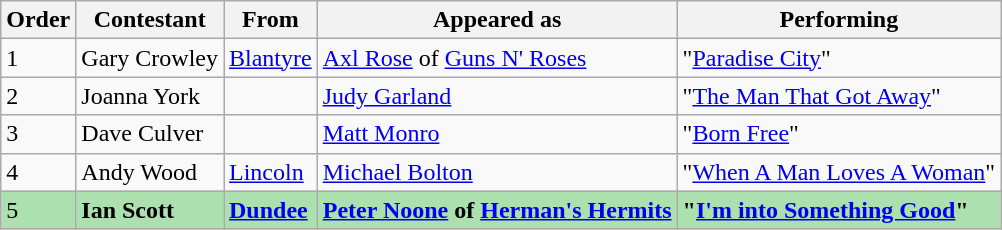<table class="wikitable">
<tr>
<th>Order</th>
<th>Contestant</th>
<th>From</th>
<th>Appeared as</th>
<th>Performing</th>
</tr>
<tr>
<td>1</td>
<td>Gary Crowley</td>
<td><a href='#'>Blantyre</a></td>
<td><a href='#'>Axl Rose</a> of <a href='#'>Guns N' Roses</a></td>
<td>"<a href='#'>Paradise City</a>"</td>
</tr>
<tr>
<td>2</td>
<td>Joanna York</td>
<td></td>
<td><a href='#'>Judy Garland</a></td>
<td>"<a href='#'>The Man That Got Away</a>"</td>
</tr>
<tr>
<td>3</td>
<td>Dave Culver</td>
<td></td>
<td><a href='#'>Matt Monro</a></td>
<td>"<a href='#'>Born Free</a>"</td>
</tr>
<tr>
<td>4</td>
<td>Andy Wood</td>
<td><a href='#'>Lincoln</a></td>
<td><a href='#'>Michael Bolton</a></td>
<td>"<a href='#'>When A Man Loves A Woman</a>"</td>
</tr>
<tr style="background:#ACE1AF;">
<td>5</td>
<td><strong>Ian Scott</strong></td>
<td><strong><a href='#'>Dundee</a></strong></td>
<td><strong><a href='#'>Peter Noone</a> of <a href='#'>Herman's Hermits</a></strong></td>
<td><strong>"<a href='#'>I'm into Something Good</a>"</strong></td>
</tr>
</table>
